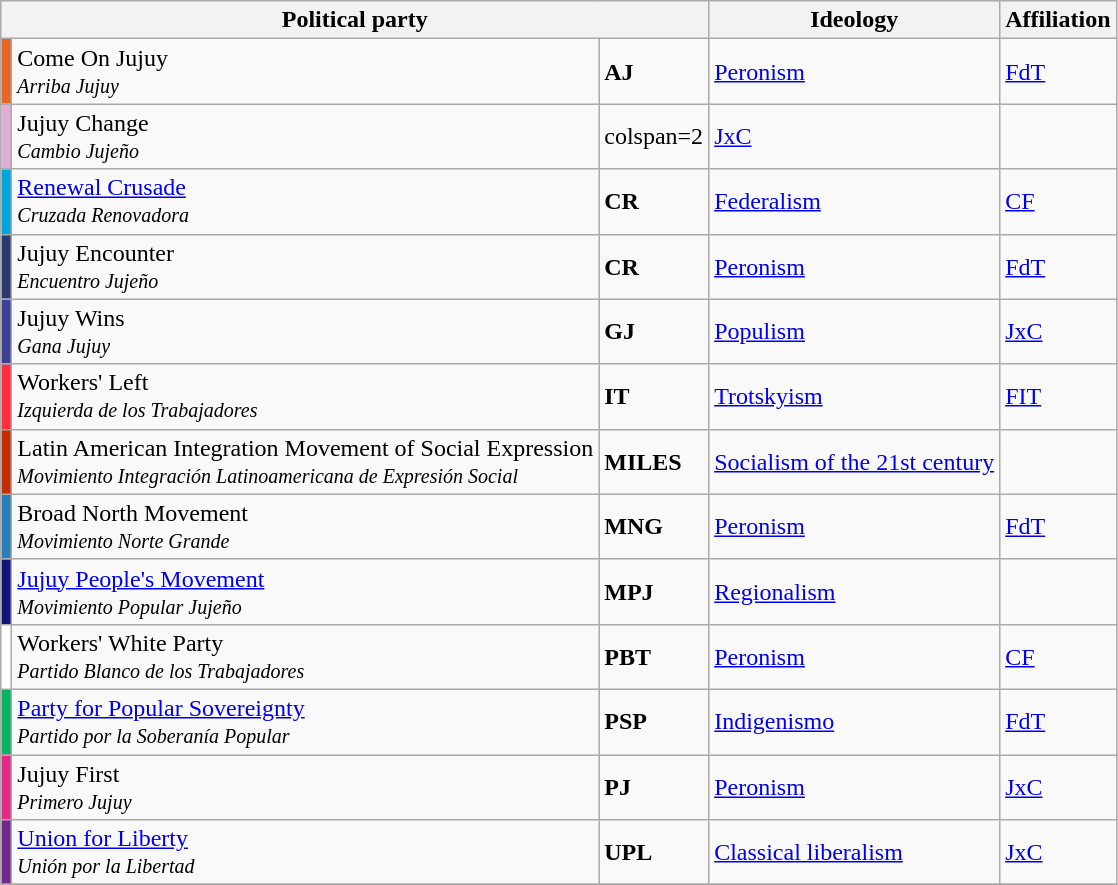<table class="wikitable">
<tr>
<th colspan=3>Political party</th>
<th>Ideology</th>
<th>Affiliation</th>
</tr>
<tr>
<th style="background:#e86425;"></th>
<td>Come On Jujuy<br><small><em>Arriba Jujuy</em></small></td>
<td><strong>AJ</strong></td>
<td><a href='#'>Peronism</a></td>
<td><a href='#'>FdT</a></td>
</tr>
<tr>
<th style="background:#e1add4;"></th>
<td>Jujuy Change<br><small><em>Cambio Jujeño</em></small></td>
<td>colspan=2 </td>
<td><a href='#'>JxC</a></td>
</tr>
<tr>
<th style="background:#00a5de;"></th>
<td><a href='#'>Renewal Crusade</a><br><small><em>Cruzada Renovadora</em></small></td>
<td><strong>CR</strong></td>
<td><a href='#'>Federalism</a></td>
<td><a href='#'>CF</a></td>
</tr>
<tr>
<th style="background:#2a3970;"></th>
<td>Jujuy Encounter<br><small><em>Encuentro Jujeño</em></small></td>
<td><strong>CR</strong></td>
<td><a href='#'>Peronism</a></td>
<td><a href='#'>FdT</a></td>
</tr>
<tr>
<th style="background:#3e4095;"></th>
<td>Jujuy Wins<br><small><em>Gana Jujuy</em></small></td>
<td><strong>GJ</strong></td>
<td><a href='#'>Populism</a></td>
<td><a href='#'>JxC</a></td>
</tr>
<tr>
<th style="background:#ff2d3d;"></th>
<td>Workers' Left<br><small><em>Izquierda de los Trabajadores</em></small></td>
<td><strong>IT</strong></td>
<td><a href='#'>Trotskyism</a></td>
<td><a href='#'>FIT</a></td>
</tr>
<tr>
<th style="background:#c42c00;"></th>
<td>Latin American Integration Movement of Social Expression<br><small><em>Movimiento Integración Latinoamericana de Expresión Social</em></small></td>
<td><strong>MILES</strong></td>
<td><a href='#'>Socialism of the 21st century</a></td>
<td></td>
</tr>
<tr>
<th style="background:#2a7eb6;"></th>
<td>Broad North Movement<br><small><em>Movimiento Norte Grande</em></small></td>
<td><strong>MNG</strong></td>
<td><a href='#'>Peronism</a></td>
<td><a href='#'>FdT</a></td>
</tr>
<tr>
<th style="background:#17117d;"></th>
<td><a href='#'>Jujuy People's Movement</a><br><small><em>Movimiento Popular Jujeño</em></small></td>
<td><strong>MPJ</strong></td>
<td><a href='#'>Regionalism</a></td>
<td></td>
</tr>
<tr>
<th style="background:#FFFFFF;"></th>
<td>Workers' White Party<br><small><em>Partido Blanco de los Trabajadores</em></small></td>
<td><strong>PBT</strong></td>
<td><a href='#'>Peronism</a></td>
<td><a href='#'>CF</a></td>
</tr>
<tr>
<th style="background:#04B45F;"></th>
<td><a href='#'>Party for Popular Sovereignty</a><br><small><em>Partido por la Soberanía Popular</em></small></td>
<td><strong>PSP</strong></td>
<td><a href='#'>Indigenismo</a></td>
<td><a href='#'>FdT</a></td>
</tr>
<tr>
<th style="background:#e12a86;"></th>
<td>Jujuy First<br><small><em>Primero Jujuy</em></small></td>
<td><strong>PJ</strong></td>
<td><a href='#'>Peronism</a></td>
<td><a href='#'>JxC</a></td>
</tr>
<tr>
<th style="background:#73288b;"></th>
<td><a href='#'>Union for Liberty</a><br><small><em>Unión por la Libertad</em></small></td>
<td><strong>UPL</strong></td>
<td><a href='#'>Classical liberalism</a></td>
<td><a href='#'>JxC</a></td>
</tr>
<tr>
</tr>
</table>
